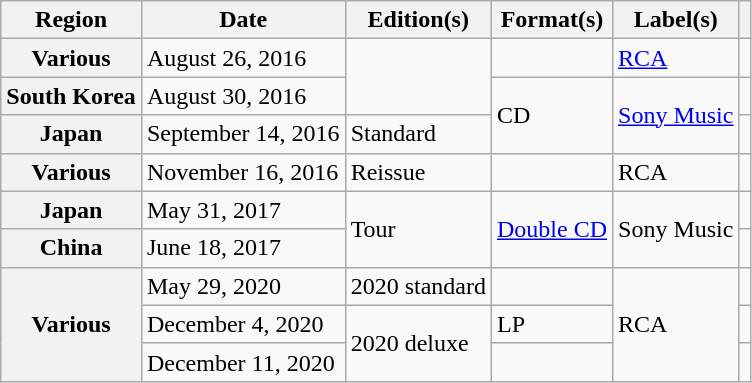<table class="wikitable sortable plainrowheaders">
<tr>
<th scope="col">Region</th>
<th scope="col">Date</th>
<th scope="col">Edition(s)</th>
<th scope="col">Format(s)</th>
<th scope="col">Label(s)</th>
<th scope="col"></th>
</tr>
<tr>
<th scope="row">Various</th>
<td>August 26, 2016</td>
<td rowspan="2"></td>
<td></td>
<td><a href='#'>RCA</a></td>
<td style="text-align:center;"></td>
</tr>
<tr>
<th scope="row">South Korea</th>
<td>August 30, 2016</td>
<td rowspan="2">CD</td>
<td rowspan="2"><a href='#'>Sony Music</a></td>
<td style="text-align:center;"></td>
</tr>
<tr>
<th scope="row">Japan</th>
<td>September 14, 2016</td>
<td>Standard</td>
<td style="text-align:center;"></td>
</tr>
<tr>
<th scope="row">Various</th>
<td>November 16, 2016</td>
<td>Reissue</td>
<td></td>
<td>RCA</td>
<td align="center"></td>
</tr>
<tr>
<th scope="row">Japan</th>
<td>May 31, 2017</td>
<td rowspan="2">Tour</td>
<td rowspan="2"><a href='#'>Double CD</a></td>
<td rowspan="2">Sony Music</td>
<td style="text-align:center;"></td>
</tr>
<tr>
<th scope="row">China</th>
<td>June 18, 2017</td>
<td style="text-align:center;"></td>
</tr>
<tr>
<th rowspan="3" scope="row">Various</th>
<td>May 29, 2020</td>
<td>2020 standard</td>
<td></td>
<td rowspan="3">RCA</td>
<td style="text-align:center;"></td>
</tr>
<tr>
<td>December 4, 2020</td>
<td rowspan="2">2020 deluxe</td>
<td>LP</td>
<td style="text-align:center;"></td>
</tr>
<tr>
<td>December 11, 2020</td>
<td></td>
<td style="text-align:center;"></td>
</tr>
</table>
